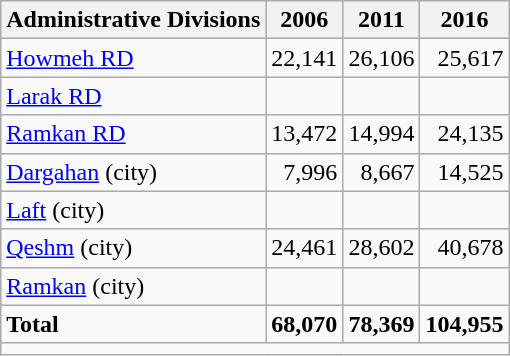<table class="wikitable">
<tr>
<th>Administrative Divisions</th>
<th>2006</th>
<th>2011</th>
<th>2016</th>
</tr>
<tr>
<td><a href='#'>Howmeh RD</a></td>
<td style="text-align: right;">22,141</td>
<td style="text-align: right;">26,106</td>
<td style="text-align: right;">25,617</td>
</tr>
<tr>
<td><a href='#'>Larak RD</a></td>
<td style="text-align: right;"></td>
<td style="text-align: right;"></td>
<td style="text-align: right;"></td>
</tr>
<tr>
<td><a href='#'>Ramkan RD</a></td>
<td style="text-align: right;">13,472</td>
<td style="text-align: right;">14,994</td>
<td style="text-align: right;">24,135</td>
</tr>
<tr>
<td><a href='#'>Dargahan</a> (city)</td>
<td style="text-align: right;">7,996</td>
<td style="text-align: right;">8,667</td>
<td style="text-align: right;">14,525</td>
</tr>
<tr>
<td><a href='#'>Laft</a> (city)</td>
<td style="text-align: right;"></td>
<td style="text-align: right;"></td>
<td style="text-align: right;"></td>
</tr>
<tr>
<td><a href='#'>Qeshm</a> (city)</td>
<td style="text-align: right;">24,461</td>
<td style="text-align: right;">28,602</td>
<td style="text-align: right;">40,678</td>
</tr>
<tr>
<td><a href='#'>Ramkan</a> (city)</td>
<td style="text-align: right;"></td>
<td style="text-align: right;"></td>
<td style="text-align: right;"></td>
</tr>
<tr>
<td><strong>Total</strong></td>
<td style="text-align: right;"><strong>68,070</strong></td>
<td style="text-align: right;"><strong>78,369</strong></td>
<td style="text-align: right;"><strong>104,955</strong></td>
</tr>
<tr>
<td colspan=4></td>
</tr>
</table>
